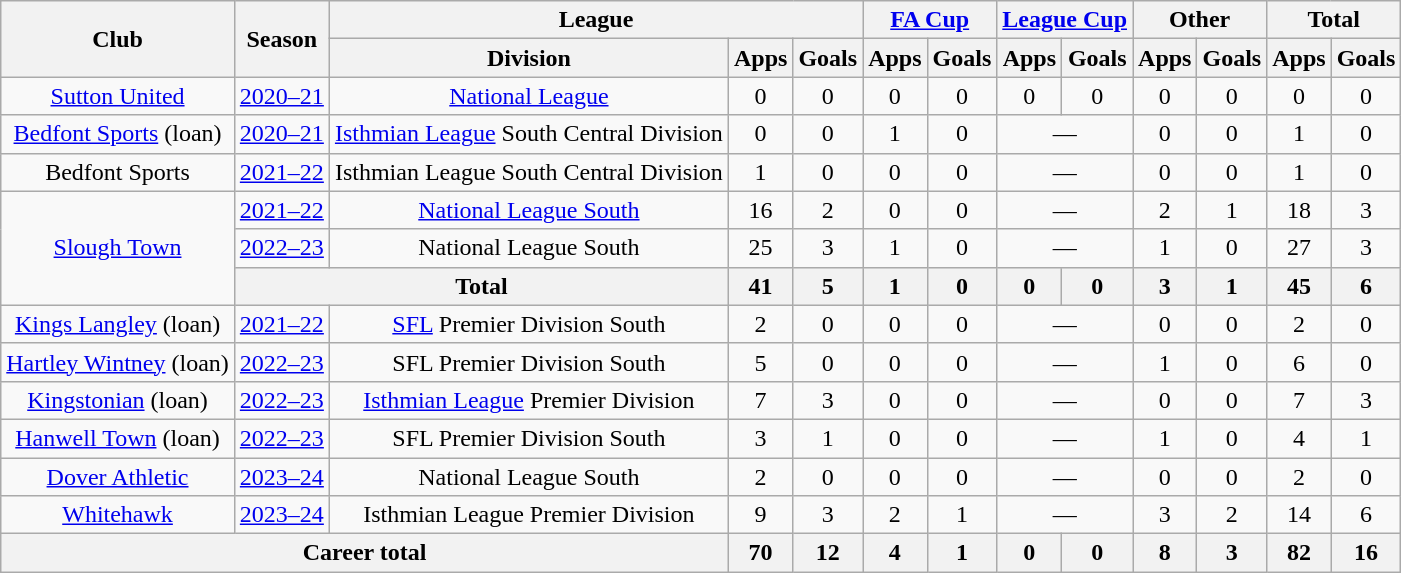<table class="wikitable" style="text-align:center">
<tr>
<th rowspan="2">Club</th>
<th rowspan="2">Season</th>
<th colspan="3">League</th>
<th colspan="2"><a href='#'>FA Cup</a></th>
<th colspan="2"><a href='#'>League Cup</a></th>
<th colspan="2">Other</th>
<th colspan="2">Total</th>
</tr>
<tr>
<th>Division</th>
<th>Apps</th>
<th>Goals</th>
<th>Apps</th>
<th>Goals</th>
<th>Apps</th>
<th>Goals</th>
<th>Apps</th>
<th>Goals</th>
<th>Apps</th>
<th>Goals</th>
</tr>
<tr>
<td><a href='#'>Sutton United</a></td>
<td><a href='#'>2020–21</a></td>
<td><a href='#'>National League</a></td>
<td>0</td>
<td>0</td>
<td>0</td>
<td>0</td>
<td>0</td>
<td>0</td>
<td>0</td>
<td>0</td>
<td>0</td>
<td>0</td>
</tr>
<tr>
<td><a href='#'>Bedfont Sports</a> (loan)</td>
<td><a href='#'>2020–21</a></td>
<td><a href='#'>Isthmian League</a> South Central Division</td>
<td>0</td>
<td>0</td>
<td>1</td>
<td>0</td>
<td colspan="2">—</td>
<td>0</td>
<td>0</td>
<td>1</td>
<td>0</td>
</tr>
<tr>
<td>Bedfont Sports</td>
<td><a href='#'>2021–22</a></td>
<td>Isthmian League South Central Division</td>
<td>1</td>
<td>0</td>
<td>0</td>
<td>0</td>
<td colspan="2">—</td>
<td>0</td>
<td>0</td>
<td>1</td>
<td>0</td>
</tr>
<tr>
<td rowspan="3"><a href='#'>Slough Town</a></td>
<td><a href='#'>2021–22</a></td>
<td><a href='#'>National League South</a></td>
<td>16</td>
<td>2</td>
<td>0</td>
<td>0</td>
<td colspan="2">—</td>
<td>2</td>
<td>1</td>
<td>18</td>
<td>3</td>
</tr>
<tr>
<td><a href='#'>2022–23</a></td>
<td>National League South</td>
<td>25</td>
<td>3</td>
<td>1</td>
<td>0</td>
<td colspan="2">—</td>
<td>1</td>
<td>0</td>
<td>27</td>
<td>3</td>
</tr>
<tr>
<th colspan="2">Total</th>
<th>41</th>
<th>5</th>
<th>1</th>
<th>0</th>
<th>0</th>
<th>0</th>
<th>3</th>
<th>1</th>
<th>45</th>
<th>6</th>
</tr>
<tr>
<td><a href='#'>Kings Langley</a> (loan)</td>
<td><a href='#'>2021–22</a></td>
<td><a href='#'>SFL</a> Premier Division South</td>
<td>2</td>
<td>0</td>
<td>0</td>
<td>0</td>
<td colspan="2">—</td>
<td>0</td>
<td>0</td>
<td>2</td>
<td>0</td>
</tr>
<tr>
<td><a href='#'>Hartley Wintney</a> (loan)</td>
<td><a href='#'>2022–23</a></td>
<td>SFL Premier Division South</td>
<td>5</td>
<td>0</td>
<td>0</td>
<td>0</td>
<td colspan="2">—</td>
<td>1</td>
<td>0</td>
<td>6</td>
<td>0</td>
</tr>
<tr>
<td><a href='#'>Kingstonian</a> (loan)</td>
<td><a href='#'>2022–23</a></td>
<td><a href='#'>Isthmian League</a> Premier Division</td>
<td>7</td>
<td>3</td>
<td>0</td>
<td>0</td>
<td colspan="2">—</td>
<td>0</td>
<td>0</td>
<td>7</td>
<td>3</td>
</tr>
<tr>
<td><a href='#'>Hanwell Town</a> (loan)</td>
<td><a href='#'>2022–23</a></td>
<td>SFL Premier Division South</td>
<td>3</td>
<td>1</td>
<td>0</td>
<td>0</td>
<td colspan="2">—</td>
<td>1</td>
<td>0</td>
<td>4</td>
<td>1</td>
</tr>
<tr>
<td><a href='#'>Dover Athletic</a></td>
<td><a href='#'>2023–24</a></td>
<td>National League South</td>
<td>2</td>
<td>0</td>
<td>0</td>
<td>0</td>
<td colspan="2">—</td>
<td>0</td>
<td>0</td>
<td>2</td>
<td>0</td>
</tr>
<tr>
<td><a href='#'>Whitehawk</a></td>
<td><a href='#'>2023–24</a></td>
<td>Isthmian League Premier Division</td>
<td>9</td>
<td>3</td>
<td>2</td>
<td>1</td>
<td colspan="2">—</td>
<td>3</td>
<td>2</td>
<td>14</td>
<td>6</td>
</tr>
<tr>
<th colspan="3">Career total</th>
<th>70</th>
<th>12</th>
<th>4</th>
<th>1</th>
<th>0</th>
<th>0</th>
<th>8</th>
<th>3</th>
<th>82</th>
<th>16</th>
</tr>
</table>
